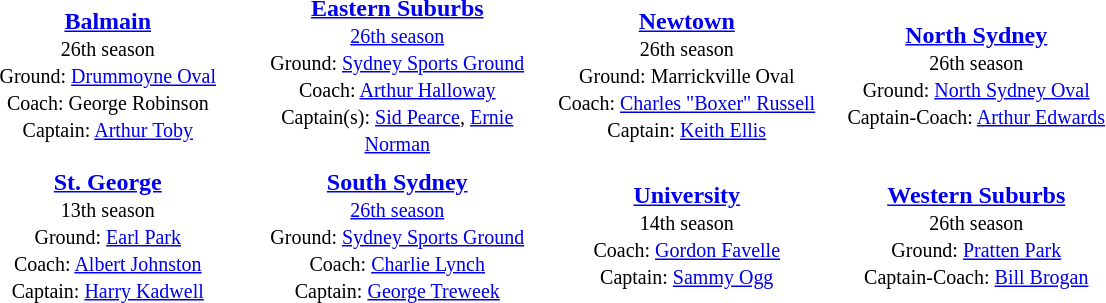<table align="center" class="toccolours" style="text-valign: center;" cellpadding=3 cellspacing=2>
<tr>
<th width=185></th>
<th width=185></th>
<th width=185></th>
<th width=185></th>
</tr>
<tr>
<td align="center"><strong><a href='#'>Balmain</a></strong><br><small>26th season<br>Ground: <a href='#'>Drummoyne Oval</a> <br>
Coach: George Robinson<br>Captain: <a href='#'>Arthur Toby</a> </small></td>
<td align="center"><strong><a href='#'>Eastern Suburbs</a></strong><br><small><a href='#'>26th season</a><br>Ground: <a href='#'>Sydney Sports Ground</a> <br>
Coach: <a href='#'>Arthur Halloway</a><br>Captain(s): <a href='#'>Sid Pearce</a>, <a href='#'>Ernie Norman</a> </small></td>
<td align="center"><strong><a href='#'>Newtown</a></strong><br><small>26th season<br>Ground: Marrickville Oval <br>
Coach: <a href='#'>Charles "Boxer" Russell</a><br>Captain: <a href='#'>Keith Ellis</a> </small></td>
<td align="center"><strong><a href='#'>North Sydney</a></strong><br><small>26th season<br>Ground: <a href='#'>North Sydney Oval</a> <br>
Captain-Coach: <a href='#'>Arthur Edwards</a> </small></td>
</tr>
<tr>
<td align="center"><strong><a href='#'>St. George</a></strong><br><small>13th season<br>Ground: <a href='#'>Earl Park</a> <br>
Coach: <a href='#'>Albert Johnston</a><br>Captain: <a href='#'>Harry Kadwell</a></small></td>
<td align="center"><strong><a href='#'>South Sydney</a></strong><br><small><a href='#'>26th season</a><br>Ground: <a href='#'>Sydney Sports Ground</a> <br>
Coach: <a href='#'>Charlie Lynch</a> <br>Captain: <a href='#'>George Treweek</a> </small></td>
<td align="center"><strong><a href='#'>University</a></strong><br><small>14th season<br>
Coach: <a href='#'>Gordon Favelle</a> <br>Captain: <a href='#'>Sammy Ogg</a> </small></td>
<td align="center"><strong><a href='#'>Western Suburbs</a></strong><br><small>26th season<br>Ground: <a href='#'>Pratten Park</a> <br>
Captain-Coach: <a href='#'>Bill Brogan</a></small></td>
</tr>
</table>
